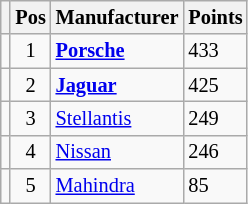<table class="wikitable" style="font-size: 85%;">
<tr>
<th></th>
<th>Pos</th>
<th>Manufacturer</th>
<th>Points</th>
</tr>
<tr>
<td align="left"></td>
<td align="center">1</td>
<td> <strong><a href='#'>Porsche</a></strong></td>
<td align="left">433</td>
</tr>
<tr>
<td align="left"></td>
<td align="center">2</td>
<td> <strong><a href='#'>Jaguar</a></strong></td>
<td align="left">425</td>
</tr>
<tr>
<td align="left"></td>
<td align="center">3</td>
<td> <a href='#'>Stellantis</a></td>
<td align="left">249</td>
</tr>
<tr>
<td align="left"></td>
<td align="center">4</td>
<td> <a href='#'>Nissan</a></td>
<td align="left">246</td>
</tr>
<tr>
<td align="left"></td>
<td align="center">5</td>
<td> <a href='#'>Mahindra</a></td>
<td align="left">85</td>
</tr>
</table>
